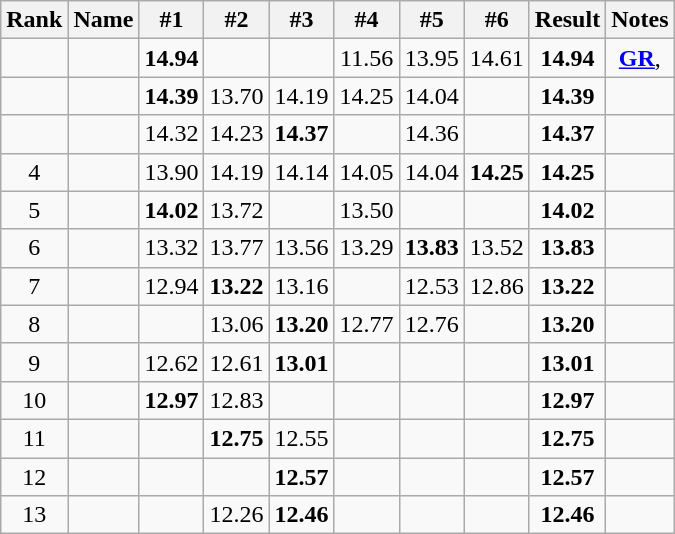<table class="wikitable sortable" style="text-align:center">
<tr>
<th>Rank</th>
<th>Name</th>
<th>#1</th>
<th>#2</th>
<th>#3</th>
<th>#4</th>
<th>#5</th>
<th>#6</th>
<th>Result</th>
<th>Notes</th>
</tr>
<tr>
<td></td>
<td align="left"></td>
<td><strong>14.94</strong></td>
<td></td>
<td></td>
<td>11.56</td>
<td>13.95</td>
<td>14.61</td>
<td><strong>14.94</strong></td>
<td><strong><a href='#'>GR</a></strong>, </td>
</tr>
<tr>
<td></td>
<td align="left"></td>
<td><strong>14.39</strong></td>
<td>13.70</td>
<td>14.19</td>
<td>14.25</td>
<td>14.04</td>
<td></td>
<td><strong>14.39</strong></td>
<td></td>
</tr>
<tr>
<td></td>
<td align="left"></td>
<td>14.32</td>
<td>14.23</td>
<td><strong>14.37</strong></td>
<td></td>
<td>14.36</td>
<td></td>
<td><strong>14.37</strong></td>
<td></td>
</tr>
<tr>
<td>4</td>
<td align="left"></td>
<td>13.90</td>
<td>14.19</td>
<td>14.14</td>
<td>14.05</td>
<td>14.04</td>
<td><strong>14.25</strong></td>
<td><strong>14.25</strong></td>
<td></td>
</tr>
<tr>
<td>5</td>
<td align="left"></td>
<td><strong>14.02</strong></td>
<td>13.72</td>
<td></td>
<td>13.50</td>
<td></td>
<td></td>
<td><strong>14.02</strong></td>
<td></td>
</tr>
<tr>
<td>6</td>
<td align="left"></td>
<td>13.32</td>
<td>13.77</td>
<td>13.56</td>
<td>13.29</td>
<td><strong>13.83</strong></td>
<td>13.52</td>
<td><strong>13.83</strong></td>
<td></td>
</tr>
<tr>
<td>7</td>
<td align="left"></td>
<td>12.94</td>
<td><strong>13.22</strong></td>
<td>13.16</td>
<td></td>
<td>12.53</td>
<td>12.86</td>
<td><strong>13.22</strong></td>
<td></td>
</tr>
<tr>
<td>8</td>
<td align="left"></td>
<td></td>
<td>13.06</td>
<td><strong>13.20</strong></td>
<td>12.77</td>
<td>12.76</td>
<td></td>
<td><strong>13.20</strong></td>
<td></td>
</tr>
<tr>
<td>9</td>
<td align="left"></td>
<td>12.62</td>
<td>12.61</td>
<td><strong>13.01</strong></td>
<td></td>
<td></td>
<td></td>
<td><strong>13.01</strong></td>
<td></td>
</tr>
<tr>
<td>10</td>
<td align="left"></td>
<td><strong>12.97</strong></td>
<td>12.83</td>
<td></td>
<td></td>
<td></td>
<td></td>
<td><strong>12.97</strong></td>
<td></td>
</tr>
<tr>
<td>11</td>
<td align="left"></td>
<td></td>
<td><strong>12.75</strong></td>
<td>12.55</td>
<td></td>
<td></td>
<td></td>
<td><strong>12.75</strong></td>
<td></td>
</tr>
<tr>
<td>12</td>
<td align="left"></td>
<td></td>
<td></td>
<td><strong>12.57</strong></td>
<td></td>
<td></td>
<td></td>
<td><strong>12.57</strong></td>
<td></td>
</tr>
<tr>
<td>13</td>
<td align="left"></td>
<td></td>
<td>12.26</td>
<td><strong>12.46</strong></td>
<td></td>
<td></td>
<td></td>
<td><strong>12.46</strong></td>
<td></td>
</tr>
</table>
